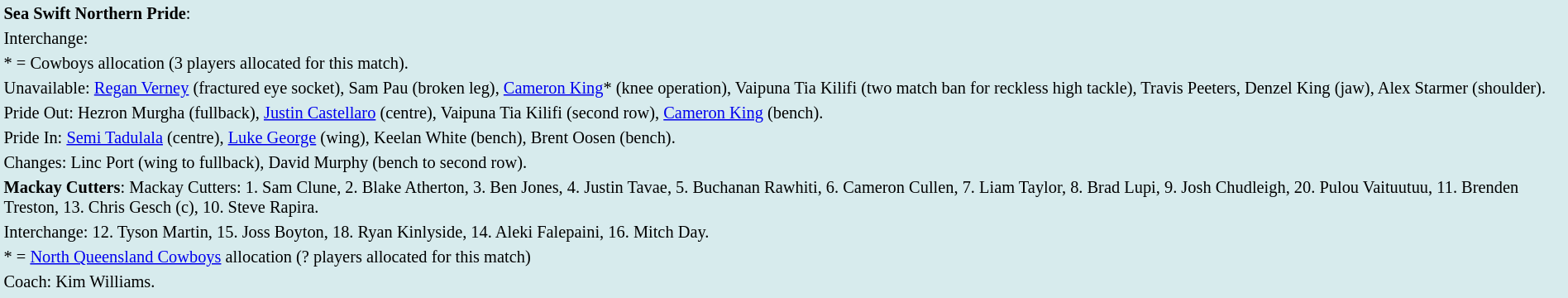<table style="background:#d7ebed; font-size:85%; width:100%;">
<tr>
<td><strong>Sea Swift Northern Pride</strong>:             </td>
</tr>
<tr>
<td>Interchange:    </td>
</tr>
<tr>
<td>* = Cowboys allocation (3 players allocated for this match).</td>
</tr>
<tr>
<td>Unavailable:  <a href='#'>Regan Verney</a> (fractured eye socket), Sam Pau (broken leg), <a href='#'>Cameron King</a>* (knee operation), Vaipuna Tia Kilifi (two match ban for reckless high tackle), Travis Peeters, Denzel King (jaw), Alex Starmer (shoulder).</td>
</tr>
<tr>
<td>Pride Out: Hezron Murgha (fullback), <a href='#'>Justin Castellaro</a> (centre), Vaipuna Tia Kilifi (second row), <a href='#'>Cameron King</a> (bench).</td>
</tr>
<tr>
<td>Pride In: <a href='#'>Semi Tadulala</a> (centre), <a href='#'>Luke George</a> (wing), Keelan White (bench), Brent Oosen (bench).</td>
</tr>
<tr>
<td>Changes: Linc Port (wing to fullback), David Murphy (bench to second row).</td>
</tr>
<tr>
<td><strong>Mackay Cutters</strong>:  Mackay Cutters: 1. Sam Clune, 2. Blake Atherton, 3. Ben Jones, 4. Justin Tavae, 5. Buchanan Rawhiti, 6. Cameron Cullen, 7. Liam Taylor, 8. Brad Lupi, 9. Josh Chudleigh, 20. Pulou Vaituutuu, 11. Brenden Treston, 13. Chris Gesch (c), 10. Steve Rapira.</td>
</tr>
<tr>
<td>Interchange: 12. Tyson Martin, 15. Joss Boyton, 18. Ryan Kinlyside, 14. Aleki Falepaini, 16. Mitch Day.</td>
</tr>
<tr>
<td>* = <a href='#'>North Queensland Cowboys</a> allocation (? players allocated for this match)</td>
</tr>
<tr>
<td>Coach: Kim Williams.</td>
</tr>
<tr>
</tr>
</table>
